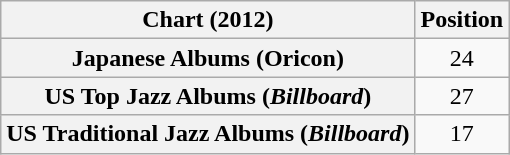<table class="wikitable sortable plainrowheaders" style="text-align:center">
<tr>
<th scope="col">Chart (2012)</th>
<th scope="col">Position</th>
</tr>
<tr>
<th scope="row">Japanese Albums (Oricon)</th>
<td>24</td>
</tr>
<tr>
<th scope="row">US Top Jazz Albums (<em>Billboard</em>)</th>
<td>27</td>
</tr>
<tr>
<th scope="row">US Traditional Jazz Albums (<em>Billboard</em>)</th>
<td>17</td>
</tr>
</table>
